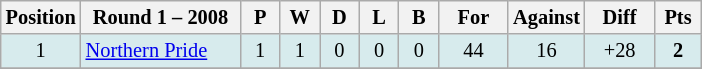<table class="wikitable" style="text-align:center; font-size:85%;">
<tr>
<th width=40 abbr="Position">Position</th>
<th width=100>Round 1 – 2008</th>
<th width=20 abbr="Played">P</th>
<th width=20 abbr="Won">W</th>
<th width=20 abbr="Drawn">D</th>
<th width=20 abbr="Lost">L</th>
<th width=20 abbr="Bye">B</th>
<th width=40 abbr="Points for">For</th>
<th width=40 abbr="Points against">Against</th>
<th width=40 abbr="Points difference">Diff</th>
<th width=25 abbr="Points">Pts</th>
</tr>
<tr style="background: #d7ebed;">
<td>1</td>
<td style="text-align:left;"> <a href='#'>Northern Pride</a></td>
<td>1</td>
<td>1</td>
<td>0</td>
<td>0</td>
<td>0</td>
<td>44</td>
<td>16</td>
<td>+28</td>
<td><strong>2</strong></td>
</tr>
<tr>
</tr>
</table>
